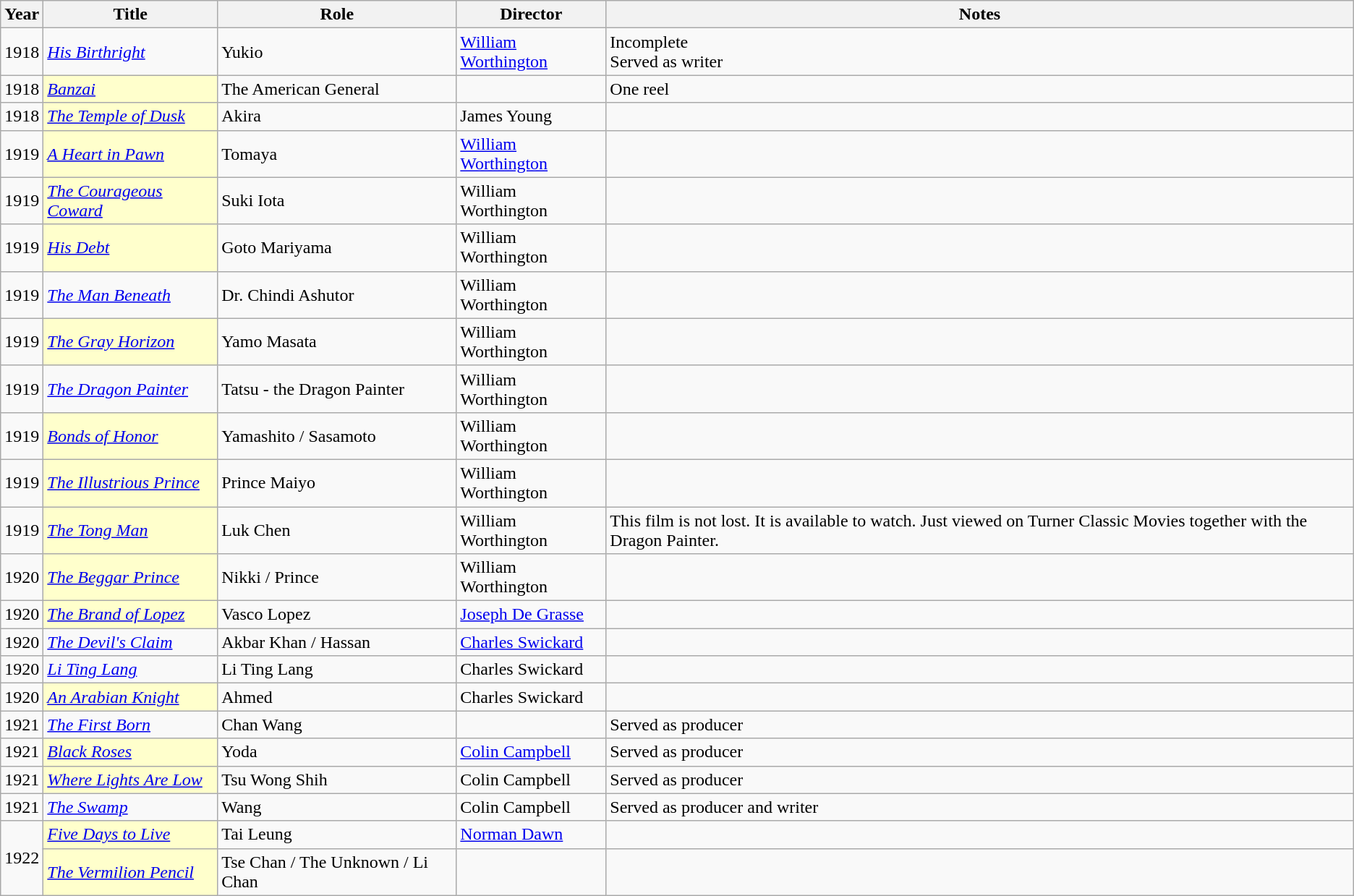<table class="wikitable plainrowheaders sortable">
<tr>
<th scope="col">Year</th>
<th scope="col">Title</th>
<th scope="col">Role</th>
<th scope="col">Director</th>
<th scope="col">Notes</th>
</tr>
<tr>
<td>1918</td>
<td><em><a href='#'>His Birthright</a></em></td>
<td>Yukio</td>
<td><a href='#'>William Worthington</a></td>
<td>Incomplete <br> Served as writer</td>
</tr>
<tr>
<td>1918</td>
<td style="background:#ffc;"><em><a href='#'>Banzai</a></em> </td>
<td>The American General</td>
<td></td>
<td>One reel</td>
</tr>
<tr>
<td>1918</td>
<td style="background:#ffc;"><em><a href='#'>The Temple of Dusk</a></em> </td>
<td>Akira</td>
<td>James Young</td>
<td></td>
</tr>
<tr>
<td>1919</td>
<td style="background:#ffc;"><em><a href='#'>A Heart in Pawn</a></em> </td>
<td>Tomaya</td>
<td><a href='#'> William Worthington</a></td>
<td></td>
</tr>
<tr>
<td>1919</td>
<td style="background:#ffc;"><em><a href='#'>The Courageous Coward</a></em> </td>
<td>Suki Iota</td>
<td>William Worthington</td>
<td></td>
</tr>
<tr>
<td>1919</td>
<td style="background:#ffc;"><em><a href='#'>His Debt</a></em> </td>
<td>Goto Mariyama</td>
<td>William Worthington</td>
<td></td>
</tr>
<tr>
<td>1919</td>
<td><em><a href='#'>The Man Beneath</a></em></td>
<td>Dr. Chindi Ashutor</td>
<td>William Worthington</td>
<td></td>
</tr>
<tr>
<td>1919</td>
<td style="background:#ffc;"><em><a href='#'>The Gray Horizon</a></em> </td>
<td>Yamo Masata</td>
<td>William Worthington</td>
<td></td>
</tr>
<tr>
<td>1919</td>
<td><em><a href='#'>The Dragon Painter</a></em></td>
<td>Tatsu - the Dragon Painter</td>
<td>William Worthington</td>
<td></td>
</tr>
<tr>
<td>1919</td>
<td style="background:#ffc;"><em><a href='#'>Bonds of Honor</a></em> </td>
<td>Yamashito / Sasamoto</td>
<td>William Worthington</td>
<td></td>
</tr>
<tr>
<td>1919</td>
<td style="background:#ffc;"><em><a href='#'>The Illustrious Prince</a></em> </td>
<td>Prince Maiyo</td>
<td>William Worthington</td>
<td></td>
</tr>
<tr>
<td>1919</td>
<td style="background:#ffc;"><em><a href='#'>The Tong Man</a></em> </td>
<td>Luk Chen</td>
<td>William Worthington</td>
<td>This film is not lost. It is available to watch. Just viewed on Turner Classic Movies together with the Dragon Painter.</td>
</tr>
<tr>
<td>1920</td>
<td style="background:#ffc;"><em><a href='#'>The Beggar Prince</a></em> </td>
<td>Nikki / Prince</td>
<td>William Worthington</td>
<td></td>
</tr>
<tr>
<td>1920</td>
<td style="background:#ffc;"><em><a href='#'>The Brand of Lopez</a></em> </td>
<td>Vasco Lopez</td>
<td><a href='#'>Joseph De Grasse</a></td>
<td></td>
</tr>
<tr>
<td>1920</td>
<td><em><a href='#'>The Devil's Claim</a></em></td>
<td>Akbar Khan / Hassan</td>
<td><a href='#'>Charles Swickard</a></td>
<td></td>
</tr>
<tr>
<td>1920</td>
<td><em><a href='#'>Li Ting Lang</a></em></td>
<td>Li Ting Lang</td>
<td>Charles Swickard</td>
<td></td>
</tr>
<tr>
<td>1920</td>
<td style="background:#ffc;"><em><a href='#'>An Arabian Knight</a></em> </td>
<td>Ahmed</td>
<td>Charles Swickard</td>
<td></td>
</tr>
<tr>
<td>1921</td>
<td><em><a href='#'>The First Born</a></em></td>
<td>Chan Wang</td>
<td></td>
<td>Served as producer</td>
</tr>
<tr>
<td>1921</td>
<td style="background:#ffc;"><em><a href='#'>Black Roses</a></em> </td>
<td>Yoda</td>
<td><a href='#'> Colin Campbell</a></td>
<td>Served as producer</td>
</tr>
<tr>
<td>1921</td>
<td style="background:#ffc;"><em><a href='#'>Where Lights Are Low</a></em> </td>
<td>Tsu Wong Shih</td>
<td>Colin Campbell</td>
<td>Served as producer</td>
</tr>
<tr>
<td>1921</td>
<td><em><a href='#'>The Swamp</a></em></td>
<td>Wang</td>
<td>Colin Campbell</td>
<td>Served as producer and writer</td>
</tr>
<tr>
<td rowspan=2>1922</td>
<td style="background:#ffc;"><em><a href='#'>Five Days to Live</a></em> </td>
<td>Tai Leung</td>
<td><a href='#'>Norman Dawn</a></td>
<td></td>
</tr>
<tr>
<td style="background:#ffc;"><em><a href='#'>The Vermilion Pencil</a></em> </td>
<td>Tse Chan / The Unknown / Li Chan</td>
<td></td>
<td></td>
</tr>
</table>
